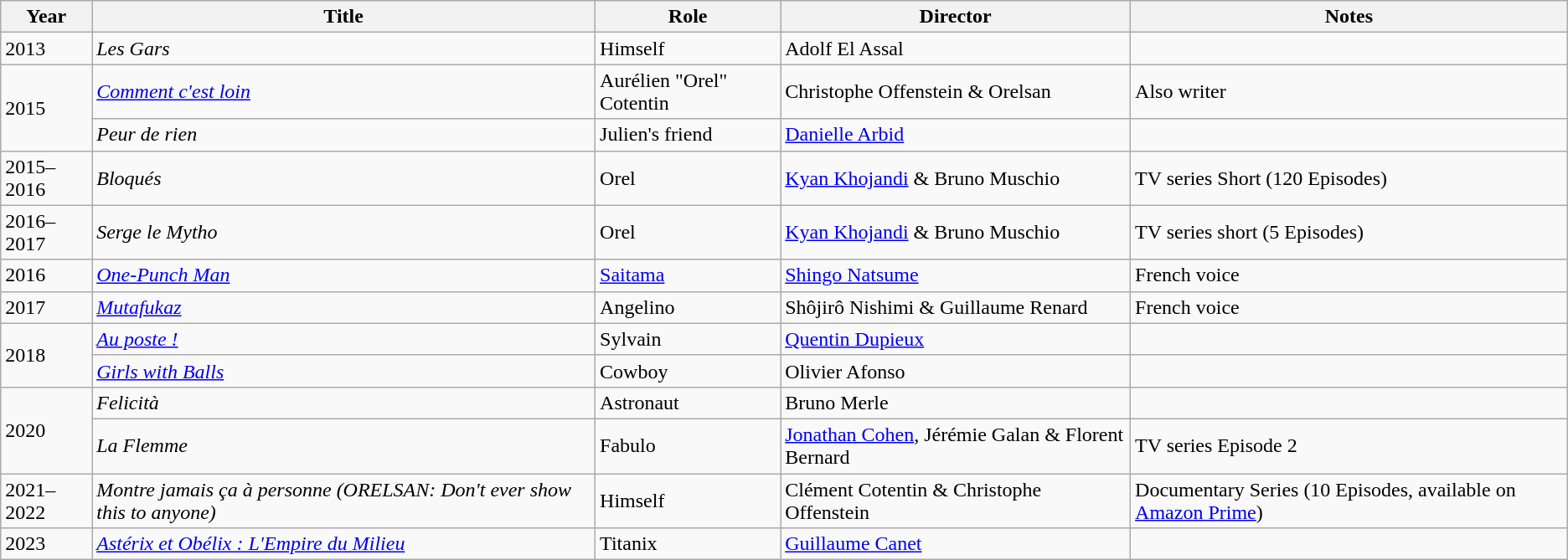<table class="wikitable sortable">
<tr>
<th>Year</th>
<th>Title</th>
<th>Role</th>
<th>Director</th>
<th class="unsortable">Notes</th>
</tr>
<tr>
<td>2013</td>
<td><em>Les Gars</em></td>
<td>Himself</td>
<td>Adolf El Assal</td>
<td></td>
</tr>
<tr>
<td rowspan="2">2015</td>
<td><em><a href='#'>Comment c'est loin</a></em></td>
<td>Aurélien "Orel" Cotentin</td>
<td>Christophe Offenstein & Orelsan</td>
<td>Also writer</td>
</tr>
<tr>
<td><em>Peur de rien</em></td>
<td>Julien's friend</td>
<td><a href='#'>Danielle Arbid</a></td>
<td></td>
</tr>
<tr>
<td>2015–2016</td>
<td><em>Bloqués</em></td>
<td>Orel</td>
<td><a href='#'>Kyan Khojandi</a> & Bruno Muschio</td>
<td>TV series Short (120 Episodes)</td>
</tr>
<tr>
<td>2016–2017</td>
<td><em>Serge le Mytho</em></td>
<td>Orel</td>
<td><a href='#'>Kyan Khojandi</a> & Bruno Muschio</td>
<td>TV series short (5 Episodes)</td>
</tr>
<tr>
<td>2016</td>
<td><em><a href='#'>One-Punch Man</a></em></td>
<td><a href='#'>Saitama</a></td>
<td><a href='#'>Shingo Natsume</a></td>
<td>French voice</td>
</tr>
<tr>
<td>2017</td>
<td><em><a href='#'>Mutafukaz</a></em></td>
<td>Angelino</td>
<td>Shôjirô Nishimi & Guillaume Renard</td>
<td>French voice</td>
</tr>
<tr>
<td rowspan="2">2018</td>
<td><em><a href='#'>Au poste !</a></em></td>
<td>Sylvain</td>
<td><a href='#'>Quentin Dupieux</a></td>
<td></td>
</tr>
<tr>
<td><em><a href='#'>Girls with Balls</a></em></td>
<td>Cowboy</td>
<td>Olivier Afonso</td>
<td></td>
</tr>
<tr>
<td rowspan="2">2020</td>
<td><em>Felicità</em></td>
<td>Astronaut</td>
<td>Bruno Merle</td>
<td></td>
</tr>
<tr>
<td><em>La Flemme</em></td>
<td>Fabulo</td>
<td><a href='#'>Jonathan Cohen</a>, Jérémie Galan & Florent Bernard</td>
<td>TV series Episode 2</td>
</tr>
<tr>
<td>2021–2022</td>
<td><em>Montre jamais ça à personne</em> <em>(ORELSAN: Don't ever show this to anyone)</em></td>
<td>Himself</td>
<td>Clément Cotentin & Christophe Offenstein</td>
<td>Documentary Series (10 Episodes, available on <a href='#'>Amazon Prime</a>)</td>
</tr>
<tr>
<td>2023</td>
<td><em><a href='#'>Astérix et Obélix : L'Empire du Milieu</a></em></td>
<td>Titanix</td>
<td><a href='#'>Guillaume Canet</a></td>
<td></td>
</tr>
</table>
